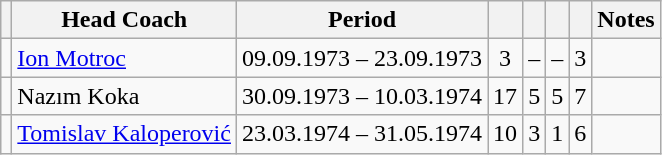<table class="wikitable" style="text-align: left;">
<tr>
<th></th>
<th>Head Coach</th>
<th>Period</th>
<th></th>
<th></th>
<th></th>
<th></th>
<th>Notes</th>
</tr>
<tr>
<td></td>
<td><a href='#'>Ion Motroc</a></td>
<td>09.09.1973 – 23.09.1973</td>
<td align="center">3</td>
<td align="center">–</td>
<td align="center">–</td>
<td align="center">3</td>
<td></td>
</tr>
<tr>
<td></td>
<td>Nazım Koka</td>
<td>30.09.1973 – 10.03.1974</td>
<td align="center">17</td>
<td align="center">5</td>
<td align="center">5</td>
<td align="center">7</td>
<td></td>
</tr>
<tr>
<td></td>
<td><a href='#'>Tomislav Kaloperović</a></td>
<td>23.03.1974 – 31.05.1974</td>
<td align="center">10</td>
<td align="center">3</td>
<td align="center">1</td>
<td align="center">6</td>
<td></td>
</tr>
</table>
